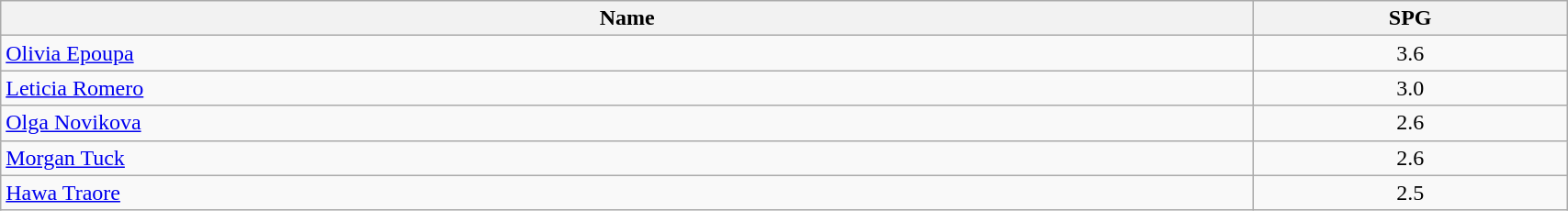<table class=wikitable width="90%">
<tr>
<th width="80%">Name</th>
<th width="20%">SPG</th>
</tr>
<tr>
<td> <a href='#'>Olivia Epoupa</a></td>
<td align=center>3.6</td>
</tr>
<tr>
<td> <a href='#'>Leticia Romero</a></td>
<td align=center>3.0</td>
</tr>
<tr>
<td> <a href='#'>Olga Novikova</a></td>
<td align=center>2.6</td>
</tr>
<tr>
<td> <a href='#'>Morgan Tuck</a></td>
<td align=center>2.6</td>
</tr>
<tr>
<td> <a href='#'>Hawa Traore</a></td>
<td align=center>2.5</td>
</tr>
</table>
